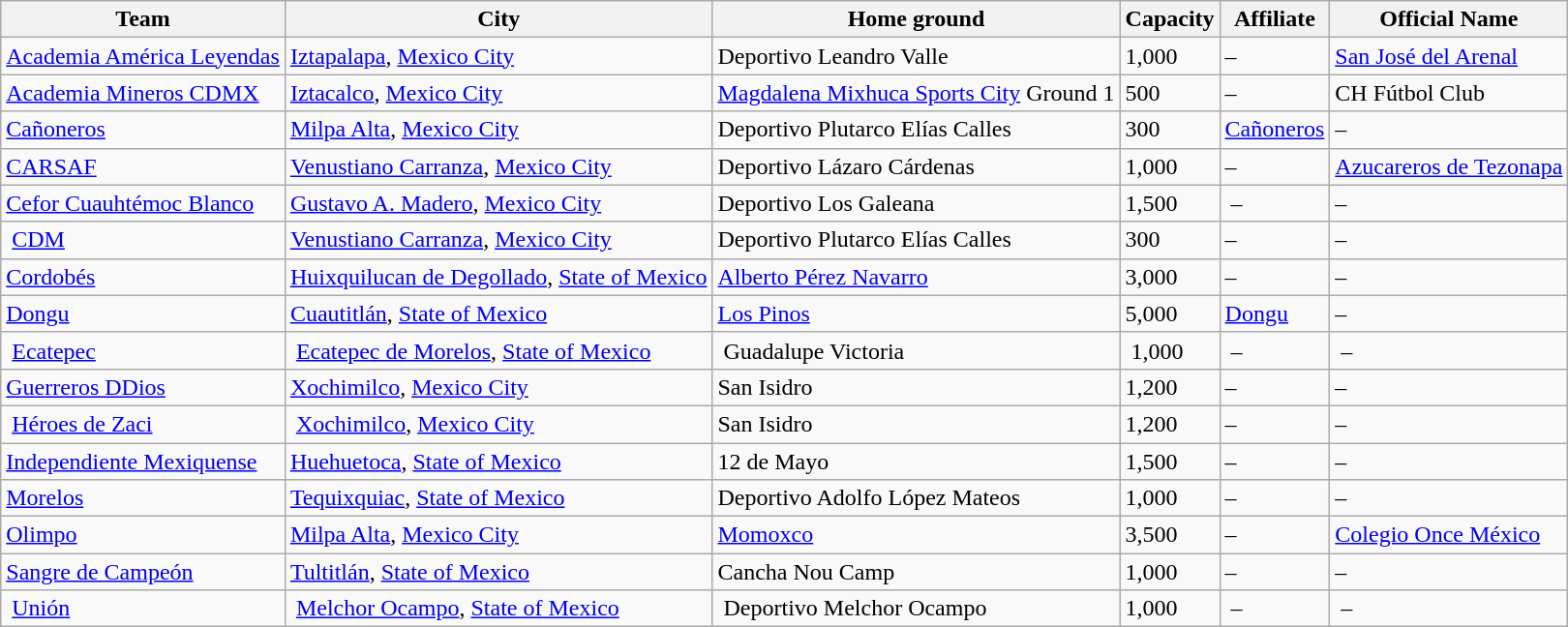<table class="wikitable sortable">
<tr>
<th>Team</th>
<th>City</th>
<th>Home ground</th>
<th>Capacity</th>
<th>Affiliate</th>
<th>Official Name</th>
</tr>
<tr>
<td><a href='#'>Academia América Leyendas</a></td>
<td><a href='#'>Iztapalapa</a>, <a href='#'>Mexico City</a></td>
<td>Deportivo Leandro Valle</td>
<td>1,000</td>
<td>–</td>
<td><a href='#'>San José del Arenal</a></td>
</tr>
<tr>
<td><a href='#'>Academia Mineros CDMX</a></td>
<td><a href='#'>Iztacalco</a>, <a href='#'>Mexico City</a></td>
<td><a href='#'>Magdalena Mixhuca Sports City</a> Ground 1</td>
<td>500</td>
<td>–</td>
<td>CH Fútbol Club</td>
</tr>
<tr>
<td><a href='#'>Cañoneros</a></td>
<td><a href='#'>Milpa Alta</a>, <a href='#'>Mexico City</a></td>
<td>Deportivo Plutarco Elías Calles</td>
<td>300</td>
<td><a href='#'>Cañoneros</a></td>
<td>–</td>
</tr>
<tr>
<td><a href='#'>CARSAF</a></td>
<td><a href='#'>Venustiano Carranza</a>, <a href='#'>Mexico City</a></td>
<td>Deportivo Lázaro Cárdenas</td>
<td>1,000</td>
<td>–</td>
<td><a href='#'>Azucareros de Tezonapa</a></td>
</tr>
<tr>
<td><a href='#'>Cefor Cuauhtémoc Blanco</a></td>
<td><a href='#'>Gustavo A. Madero</a>, <a href='#'>Mexico City</a></td>
<td>Deportivo Los Galeana</td>
<td>1,500</td>
<td> – </td>
<td>–</td>
</tr>
<tr>
<td> <a href='#'>CDM</a></td>
<td><a href='#'>Venustiano Carranza</a>, <a href='#'>Mexico City</a></td>
<td>Deportivo Plutarco Elías Calles</td>
<td>300</td>
<td>–</td>
<td>–</td>
</tr>
<tr>
<td><a href='#'>Cordobés</a></td>
<td><a href='#'>Huixquilucan de Degollado</a>, <a href='#'>State of Mexico</a></td>
<td><a href='#'>Alberto Pérez Navarro</a></td>
<td>3,000</td>
<td>–</td>
<td>–</td>
</tr>
<tr>
<td><a href='#'>Dongu</a></td>
<td><a href='#'>Cuautitlán</a>, <a href='#'>State of Mexico</a></td>
<td><a href='#'>Los Pinos</a></td>
<td>5,000</td>
<td><a href='#'>Dongu</a></td>
<td>–</td>
</tr>
<tr>
<td> <a href='#'>Ecatepec</a> </td>
<td> <a href='#'>Ecatepec de Morelos</a>, <a href='#'>State of Mexico</a> </td>
<td> Guadalupe Victoria </td>
<td> 1,000</td>
<td> – </td>
<td> –</td>
</tr>
<tr>
<td><a href='#'>Guerreros DDios</a></td>
<td><a href='#'>Xochimilco</a>, <a href='#'>Mexico City</a></td>
<td>San Isidro</td>
<td>1,200</td>
<td>–</td>
<td>–</td>
</tr>
<tr>
<td> <a href='#'>Héroes de Zaci</a> </td>
<td> <a href='#'>Xochimilco</a>, <a href='#'>Mexico City</a></td>
<td>San Isidro</td>
<td>1,200</td>
<td>–</td>
<td>–</td>
</tr>
<tr>
<td><a href='#'>Independiente Mexiquense</a></td>
<td><a href='#'>Huehuetoca</a>, <a href='#'>State of Mexico</a></td>
<td>12 de Mayo</td>
<td>1,500</td>
<td>–</td>
<td>–</td>
</tr>
<tr>
<td><a href='#'>Morelos</a></td>
<td><a href='#'>Tequixquiac</a>, <a href='#'>State of Mexico</a></td>
<td>Deportivo Adolfo López Mateos</td>
<td>1,000</td>
<td>–</td>
<td>–</td>
</tr>
<tr>
<td><a href='#'>Olimpo</a></td>
<td><a href='#'>Milpa Alta</a>, <a href='#'>Mexico City</a></td>
<td><a href='#'>Momoxco</a></td>
<td>3,500</td>
<td>–</td>
<td><a href='#'>Colegio Once México</a></td>
</tr>
<tr>
<td><a href='#'>Sangre de Campeón</a></td>
<td><a href='#'>Tultitlán</a>, <a href='#'>State of Mexico</a></td>
<td>Cancha Nou Camp</td>
<td>1,000</td>
<td>–</td>
<td>–</td>
</tr>
<tr>
<td> <a href='#'>Unión</a> </td>
<td> <a href='#'>Melchor Ocampo</a>, <a href='#'>State of Mexico</a> </td>
<td> Deportivo Melchor Ocampo </td>
<td>1,000</td>
<td> – </td>
<td> –</td>
</tr>
</table>
